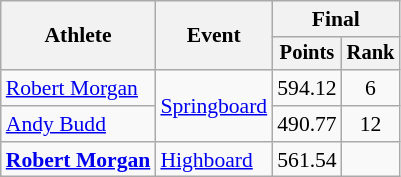<table class=wikitable style=font-size:90%>
<tr>
<th rowspan=2>Athlete</th>
<th rowspan=2>Event</th>
<th colspan=2>Final</th>
</tr>
<tr style=font-size:95%>
<th>Points</th>
<th>Rank</th>
</tr>
<tr align=center>
<td align=left><a href='#'>Robert Morgan</a></td>
<td align=left rowspan=2><a href='#'>Springboard</a></td>
<td>594.12</td>
<td>6</td>
</tr>
<tr align=center>
<td align=left><a href='#'>Andy Budd</a></td>
<td>490.77</td>
<td>12</td>
</tr>
<tr align=center>
<td align=left><strong><a href='#'>Robert Morgan</a></strong></td>
<td align=left><a href='#'>Highboard</a></td>
<td>561.54</td>
<td></td>
</tr>
</table>
